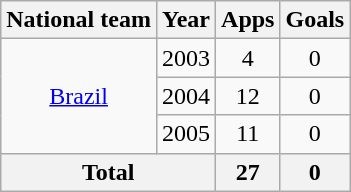<table class="wikitable" style="text-align:center">
<tr>
<th>National team</th>
<th>Year</th>
<th>Apps</th>
<th>Goals</th>
</tr>
<tr>
<td rowspan="3"><a href='#'>Brazil</a></td>
<td>2003</td>
<td>4</td>
<td>0</td>
</tr>
<tr>
<td>2004</td>
<td>12</td>
<td>0</td>
</tr>
<tr>
<td>2005</td>
<td>11</td>
<td>0</td>
</tr>
<tr>
<th colspan="2">Total</th>
<th>27</th>
<th>0</th>
</tr>
</table>
